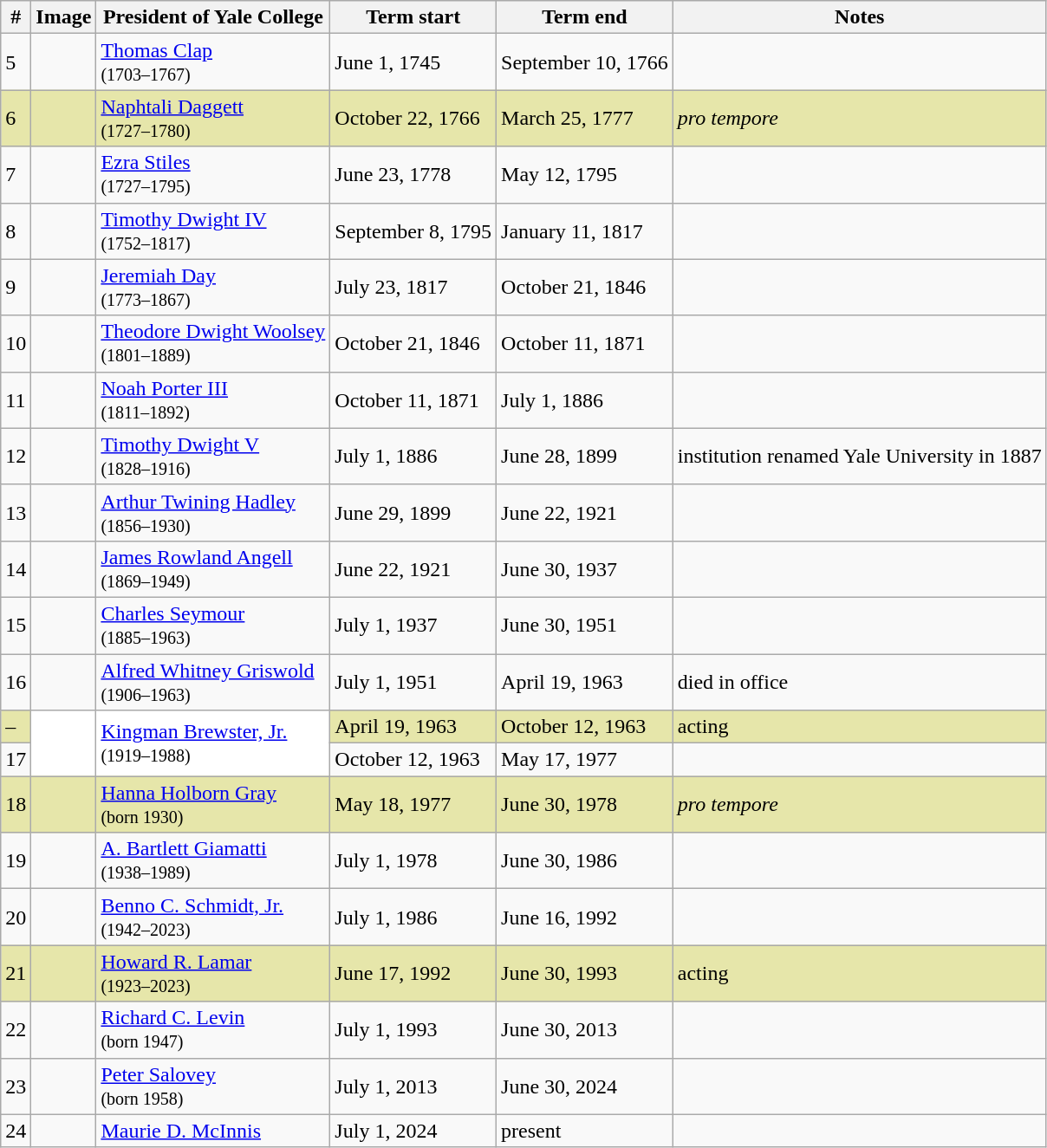<table class="wikitable">
<tr>
<th>#</th>
<th>Image</th>
<th>President of Yale College</th>
<th>Term start</th>
<th>Term end</th>
<th>Notes</th>
</tr>
<tr>
<td>5</td>
<td></td>
<td><a href='#'>Thomas Clap</a><br><small>(1703–1767)</small></td>
<td>June 1, 1745</td>
<td nowrap>September 10, 1766</td>
<td></td>
</tr>
<tr bgcolor="#e6e6aa">
<td>6</td>
<td></td>
<td><a href='#'>Naphtali Daggett</a><br><small>(1727–1780)</small></td>
<td>October 22, 1766</td>
<td>March 25, 1777</td>
<td><em>pro tempore</em></td>
</tr>
<tr>
<td>7</td>
<td></td>
<td><a href='#'>Ezra Stiles</a><br><small>(1727–1795)</small></td>
<td>June 23, 1778</td>
<td>May 12, 1795</td>
<td></td>
</tr>
<tr>
<td>8</td>
<td></td>
<td><a href='#'>Timothy Dwight IV</a><br><small>(1752–1817)</small></td>
<td nowrap>September 8, 1795</td>
<td>January 11, 1817</td>
<td></td>
</tr>
<tr>
<td>9</td>
<td></td>
<td><a href='#'>Jeremiah Day</a><br><small>(1773–1867)</small></td>
<td>July 23, 1817</td>
<td>October 21, 1846</td>
<td></td>
</tr>
<tr>
<td>10</td>
<td></td>
<td nowrap><a href='#'>Theodore Dwight Woolsey</a><br><small>(1801–1889)</small></td>
<td>October 21, 1846</td>
<td>October 11, 1871</td>
<td></td>
</tr>
<tr>
<td>11</td>
<td></td>
<td><a href='#'>Noah Porter III</a><br><small>(1811–1892)</small></td>
<td>October 11, 1871</td>
<td>July 1, 1886</td>
<td></td>
</tr>
<tr>
<td>12</td>
<td></td>
<td><a href='#'>Timothy Dwight V</a><br><small>(1828–1916)</small></td>
<td>July 1, 1886</td>
<td>June 28, 1899</td>
<td>institution renamed Yale University in 1887</td>
</tr>
<tr>
<td>13</td>
<td></td>
<td><a href='#'>Arthur Twining Hadley</a><br><small>(1856–1930)</small></td>
<td>June 29, 1899</td>
<td>June 22, 1921</td>
<td></td>
</tr>
<tr>
<td>14</td>
<td></td>
<td><a href='#'>James Rowland Angell</a><br><small>(1869–1949)</small></td>
<td>June 22, 1921</td>
<td>June 30, 1937</td>
<td></td>
</tr>
<tr>
<td>15</td>
<td></td>
<td><a href='#'>Charles Seymour</a><br><small>(1885–1963)</small></td>
<td>July 1, 1937</td>
<td>June 30, 1951</td>
<td></td>
</tr>
<tr>
<td>16</td>
<td></td>
<td><a href='#'>Alfred Whitney Griswold</a><br><small>(1906–1963)</small></td>
<td>July 1, 1951</td>
<td>April 19, 1963</td>
<td>died in office</td>
</tr>
<tr bgcolor="#e6e6aa">
<td>–</td>
<td rowspan="2" bgcolor="#ffffff"></td>
<td rowspan="2" bgcolor="#ffffff"><a href='#'>Kingman Brewster, Jr.</a><br><small>(1919–1988)</small></td>
<td>April 19, 1963</td>
<td>October 12, 1963</td>
<td>acting</td>
</tr>
<tr>
<td>17</td>
<td>October 12, 1963</td>
<td>May 17, 1977</td>
<td></td>
</tr>
<tr bgcolor="#e6e6aa">
<td>18</td>
<td></td>
<td><a href='#'>Hanna Holborn Gray</a><br><small>(born 1930)</small></td>
<td>May 18, 1977</td>
<td>June 30, 1978</td>
<td><em>pro tempore</em></td>
</tr>
<tr>
<td>19</td>
<td></td>
<td><a href='#'>A. Bartlett Giamatti</a><br><small>(1938–1989)</small></td>
<td>July 1, 1978</td>
<td>June 30, 1986</td>
<td></td>
</tr>
<tr>
<td>20</td>
<td></td>
<td><a href='#'>Benno C. Schmidt, Jr.</a><br><small>(1942–2023)</small></td>
<td>July 1, 1986</td>
<td>June 16, 1992</td>
<td></td>
</tr>
<tr bgcolor="#e6e6aa">
<td>21</td>
<td></td>
<td><a href='#'>Howard R. Lamar</a><br><small>(1923–2023)</small></td>
<td>June 17, 1992</td>
<td>June 30, 1993</td>
<td>acting</td>
</tr>
<tr>
<td>22</td>
<td></td>
<td><a href='#'>Richard C. Levin</a><br><small>(born 1947)</small></td>
<td>July 1, 1993</td>
<td>June 30, 2013</td>
<td></td>
</tr>
<tr>
<td>23</td>
<td></td>
<td><a href='#'>Peter Salovey</a><br><small>(born 1958)</small></td>
<td>July 1, 2013</td>
<td>June 30, 2024</td>
<td></td>
</tr>
<tr>
<td>24</td>
<td></td>
<td><a href='#'>Maurie D. McInnis</a></td>
<td>July 1, 2024</td>
<td>present</td>
<td></td>
</tr>
</table>
